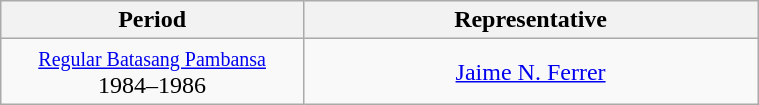<table class="wikitable" style="text-align:center; width:40%;">
<tr>
<th width=40%>Period</th>
<th>Representative</th>
</tr>
<tr>
<td><small><a href='#'>Regular Batasang Pambansa</a></small><br>1984–1986</td>
<td><a href='#'>Jaime N. Ferrer</a></td>
</tr>
</table>
